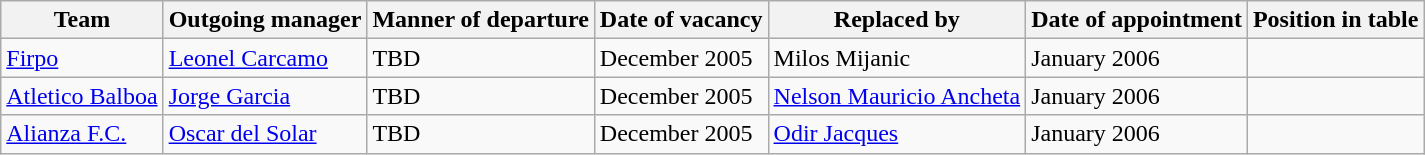<table class="wikitable">
<tr>
<th>Team</th>
<th>Outgoing manager</th>
<th>Manner of departure</th>
<th>Date of vacancy</th>
<th>Replaced by</th>
<th>Date of appointment</th>
<th>Position in table</th>
</tr>
<tr>
<td><a href='#'>Firpo</a></td>
<td> <a href='#'>Leonel Carcamo</a></td>
<td>TBD</td>
<td>December 2005</td>
<td> Milos Mijanic</td>
<td>January 2006</td>
<td></td>
</tr>
<tr>
<td><a href='#'>Atletico Balboa</a></td>
<td> <a href='#'>Jorge Garcia</a></td>
<td>TBD</td>
<td>December 2005</td>
<td> <a href='#'>Nelson Mauricio Ancheta</a></td>
<td>January 2006</td>
<td></td>
</tr>
<tr>
<td><a href='#'>Alianza F.C.</a></td>
<td> <a href='#'>Oscar del Solar</a></td>
<td>TBD</td>
<td>December 2005</td>
<td> <a href='#'>Odir Jacques</a></td>
<td>January 2006</td>
<td></td>
</tr>
</table>
